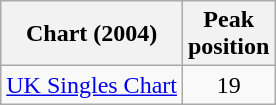<table class="wikitable">
<tr>
<th>Chart (2004)</th>
<th>Peak<br>position</th>
</tr>
<tr>
<td><a href='#'>UK Singles Chart</a></td>
<td align="center">19</td>
</tr>
</table>
